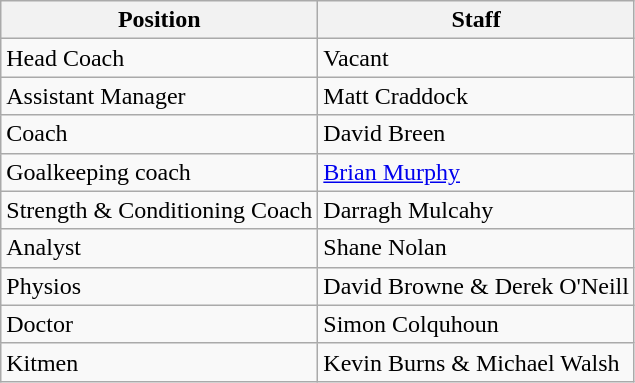<table class=wikitable>
<tr>
<th style=>Position</th>
<th style=>Staff</th>
</tr>
<tr>
<td>Head Coach</td>
<td>Vacant</td>
</tr>
<tr>
<td>Assistant Manager</td>
<td>Matt Craddock</td>
</tr>
<tr>
<td>Coach</td>
<td>David Breen</td>
</tr>
<tr>
<td>Goalkeeping coach</td>
<td><a href='#'>Brian Murphy</a></td>
</tr>
<tr>
<td>Strength & Conditioning Coach</td>
<td>Darragh Mulcahy</td>
</tr>
<tr>
<td>Analyst</td>
<td>Shane Nolan</td>
</tr>
<tr>
<td>Physios</td>
<td>David Browne & Derek O'Neill</td>
</tr>
<tr>
<td>Doctor</td>
<td>Simon Colquhoun</td>
</tr>
<tr>
<td>Kitmen</td>
<td>Kevin Burns & Michael Walsh</td>
</tr>
</table>
